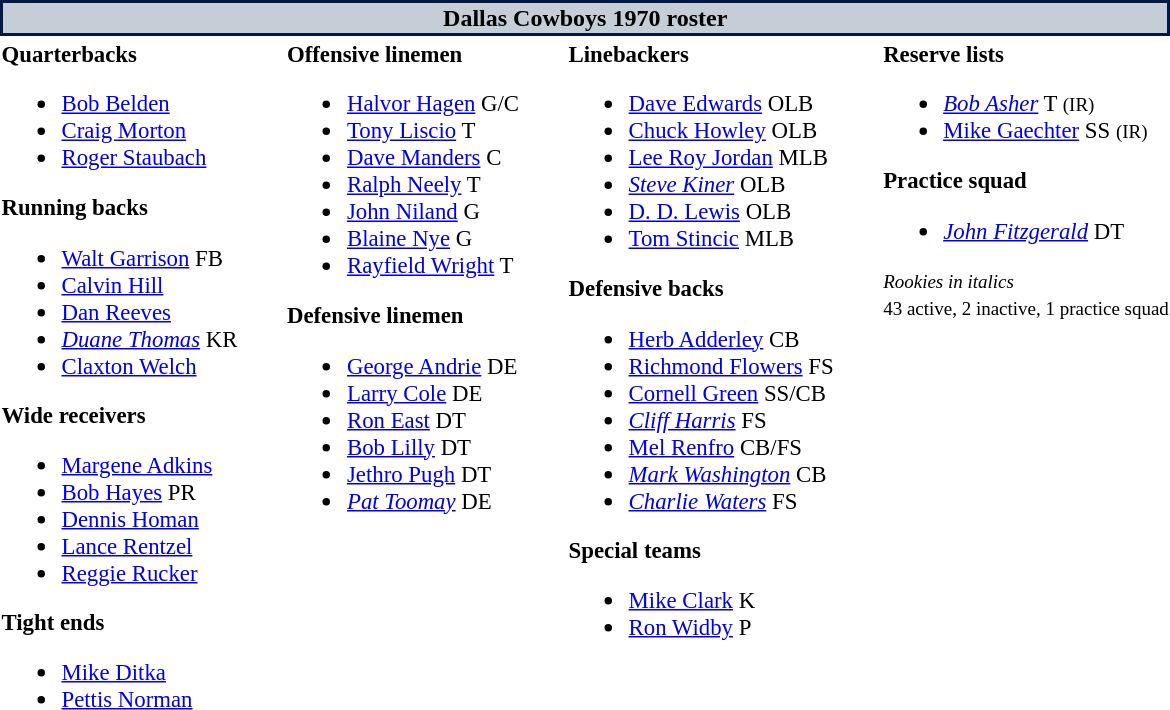<table class="toccolours" style="text-align: left;">
<tr>
<th colspan="7" style="background:#c5ced6; color:black; border: 2px solid #001942; text-align: center;">Dallas Cowboys 1970 roster</th>
</tr>
<tr>
<td style="font-size: 95%;" valign="top"><strong>Quarterbacks</strong><br><ul><li> <a href='#'>Bob Belden</a></li><li> <a href='#'>Craig Morton</a></li><li> <a href='#'>Roger Staubach</a></li></ul><strong>Running backs</strong><ul><li> <a href='#'>Walt Garrison</a> FB</li><li> <a href='#'>Calvin Hill</a></li><li> <a href='#'>Dan Reeves</a></li><li> <em><a href='#'>Duane Thomas</a></em> KR</li><li> <a href='#'>Claxton Welch</a></li></ul><strong>Wide receivers</strong><ul><li> <a href='#'>Margene Adkins</a></li><li> <a href='#'>Bob Hayes</a> PR</li><li> <a href='#'>Dennis Homan</a></li><li> <a href='#'>Lance Rentzel</a></li><li> <a href='#'>Reggie Rucker</a></li></ul><strong>Tight ends</strong><ul><li> <a href='#'>Mike Ditka</a></li><li> <a href='#'>Pettis Norman</a></li></ul></td>
<td style="width: 25px;"></td>
<td style="font-size: 95%;" valign="top"><strong>Offensive linemen</strong><br><ul><li> <a href='#'>Halvor Hagen</a> G/C</li><li> <a href='#'>Tony Liscio</a> T</li><li> <a href='#'>Dave Manders</a> C</li><li> <a href='#'>Ralph Neely</a> T</li><li> <a href='#'>John Niland</a> G</li><li> <a href='#'>Blaine Nye</a> G</li><li> <a href='#'>Rayfield Wright</a> T</li></ul><strong>Defensive linemen</strong><ul><li> <a href='#'>George Andrie</a> DE</li><li> <a href='#'>Larry Cole</a> DE</li><li> <a href='#'>Ron East</a> DT</li><li> <a href='#'>Bob Lilly</a> DT</li><li> <a href='#'>Jethro Pugh</a> DT</li><li> <em><a href='#'>Pat Toomay</a></em> DE</li></ul></td>
<td style="width: 25px;"></td>
<td style="font-size: 95%;" valign="top"><strong>Linebackers</strong><br><ul><li> <a href='#'>Dave Edwards</a> OLB</li><li> <a href='#'>Chuck Howley</a> OLB</li><li> <a href='#'>Lee Roy Jordan</a> MLB</li><li> <em><a href='#'>Steve Kiner</a></em> OLB</li><li> <a href='#'>D. D. Lewis</a> OLB</li><li> <a href='#'>Tom Stincic</a> MLB</li></ul><strong>Defensive backs</strong><ul><li> <a href='#'>Herb Adderley</a> CB</li><li> <a href='#'>Richmond Flowers</a> FS</li><li> <a href='#'>Cornell Green</a> SS/CB</li><li> <em><a href='#'>Cliff Harris</a></em> FS</li><li> <a href='#'>Mel Renfro</a> CB/FS</li><li> <em><a href='#'>Mark Washington</a></em> CB</li><li> <em><a href='#'>Charlie Waters</a></em> FS</li></ul><strong>Special teams</strong><ul><li> <a href='#'>Mike Clark</a> K</li><li> <a href='#'>Ron Widby</a> P</li></ul></td>
<td style="width: 25px;"></td>
<td style="font-size: 95%;" valign="top"><strong>Reserve lists</strong><br><ul><li> <em><a href='#'>Bob Asher</a></em> T <small>(IR)</small> </li><li> <a href='#'>Mike Gaechter</a> SS <small>(IR)</small> </li></ul><strong>Practice squad</strong><ul><li> <em><a href='#'>John Fitzgerald</a></em> DT</li></ul><small><em>Rookies in italics</em></small><br>
<small>43 active, 2 inactive, 1 practice squad</small></td>
</tr>
<tr>
</tr>
</table>
